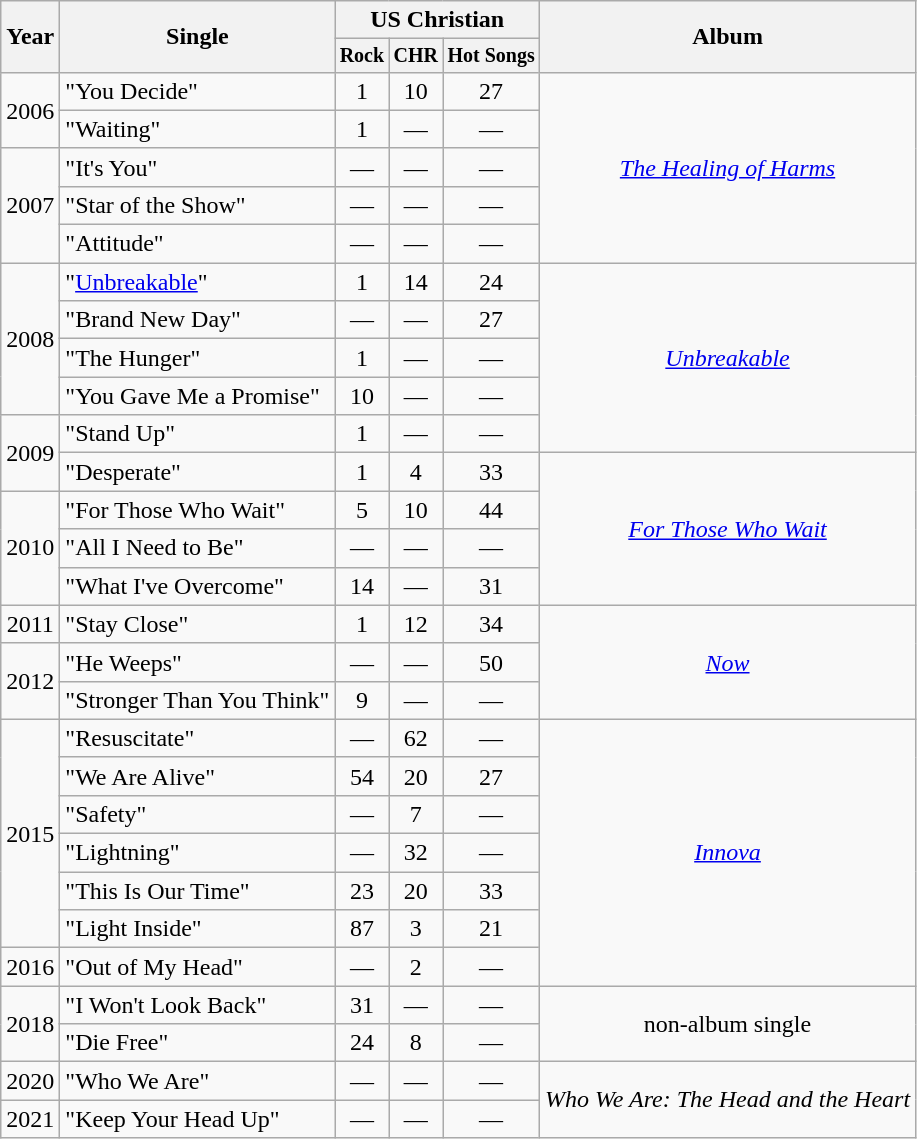<table class="wikitable" style="text-align:center">
<tr>
<th rowspan="2">Year</th>
<th rowspan="2">Single</th>
<th colspan="3">US Christian</th>
<th rowspan="2">Album</th>
</tr>
<tr style="font-size:smaller;">
<th>Rock</th>
<th>CHR</th>
<th>Hot Songs</th>
</tr>
<tr>
<td rowspan = "2">2006</td>
<td align="left">"You Decide"<br></td>
<td>1</td>
<td>10</td>
<td>27</td>
<td rowspan="5"><em><a href='#'>The Healing of Harms</a></em></td>
</tr>
<tr>
<td align="left">"Waiting"</td>
<td>1</td>
<td>—</td>
<td>—</td>
</tr>
<tr>
<td rowspan = "3">2007</td>
<td align="left">"It's You"</td>
<td>—</td>
<td>—</td>
<td>—</td>
</tr>
<tr>
<td align="left">"Star of the Show"</td>
<td>—</td>
<td>—</td>
<td>—</td>
</tr>
<tr>
<td align="left">"Attitude"</td>
<td>—</td>
<td>—</td>
<td>—</td>
</tr>
<tr>
<td rowspan = "4">2008</td>
<td align="left">"<a href='#'>Unbreakable</a>"</td>
<td>1</td>
<td>14</td>
<td>24</td>
<td rowspan = "5"><em><a href='#'>Unbreakable</a></em></td>
</tr>
<tr>
<td align="left">"Brand New Day"</td>
<td>—</td>
<td>—</td>
<td>27</td>
</tr>
<tr>
<td align="left">"The Hunger"</td>
<td>1</td>
<td>—</td>
<td>—</td>
</tr>
<tr>
<td align="left">"You Gave Me a Promise"</td>
<td>10</td>
<td>—</td>
<td>—</td>
</tr>
<tr>
<td rowspan = "2">2009</td>
<td align="left">"Stand Up"</td>
<td>1</td>
<td>—</td>
<td>—</td>
</tr>
<tr>
<td align="left">"Desperate"</td>
<td>1</td>
<td>4</td>
<td>33</td>
<td rowspan = "4"><em><a href='#'>For Those Who Wait</a></em></td>
</tr>
<tr>
<td rowspan = "3">2010</td>
<td align="left">"For Those Who Wait"</td>
<td>5</td>
<td>10</td>
<td>44</td>
</tr>
<tr>
<td align="left">"All I Need to Be"</td>
<td>—</td>
<td>—</td>
<td>—</td>
</tr>
<tr>
<td align="left">"What I've Overcome"</td>
<td>14</td>
<td>—</td>
<td>31</td>
</tr>
<tr>
<td>2011</td>
<td align="left">"Stay Close"</td>
<td>1</td>
<td>12</td>
<td>34</td>
<td rowspan = "3"><em><a href='#'>Now</a></em></td>
</tr>
<tr>
<td rowspan = "2">2012</td>
<td align="left">"He Weeps"</td>
<td>—</td>
<td>—</td>
<td>50</td>
</tr>
<tr>
<td align="left">"Stronger Than You Think"</td>
<td>9</td>
<td>—</td>
<td>—</td>
</tr>
<tr>
<td rowspan = "6">2015</td>
<td align="left">"Resuscitate"</td>
<td>—</td>
<td>62</td>
<td>—</td>
<td rowspan = "7"><em><a href='#'>Innova</a></em></td>
</tr>
<tr>
<td align="left">"We Are Alive"</td>
<td>54</td>
<td>20</td>
<td>27</td>
</tr>
<tr>
<td align="left">"Safety"<br></td>
<td>—</td>
<td>7</td>
<td>—</td>
</tr>
<tr>
<td align="left">"Lightning"</td>
<td>—</td>
<td>32</td>
<td>—</td>
</tr>
<tr>
<td align="left">"This Is Our Time"</td>
<td>23</td>
<td>20</td>
<td>33</td>
</tr>
<tr>
<td align="left">"Light Inside"</td>
<td>87</td>
<td>3</td>
<td>21</td>
</tr>
<tr>
<td>2016</td>
<td align="left">"Out of My Head"</td>
<td>—</td>
<td>2</td>
<td>—</td>
</tr>
<tr>
<td rowspan="2">2018</td>
<td align="left">"I Won't Look Back"</td>
<td>31</td>
<td>—</td>
<td>—</td>
<td rowspan="2">non-album single</td>
</tr>
<tr>
<td align="left">"Die Free"<br></td>
<td>24</td>
<td>8</td>
<td>—</td>
</tr>
<tr>
<td>2020</td>
<td align="left">"Who We Are"</td>
<td>—</td>
<td>—</td>
<td>—</td>
<td rowspan="2"><em>Who We Are: The Head and the Heart</em></td>
</tr>
<tr>
<td>2021</td>
<td align="left">"Keep Your Head Up"</td>
<td>—</td>
<td>—</td>
<td>—</td>
</tr>
</table>
